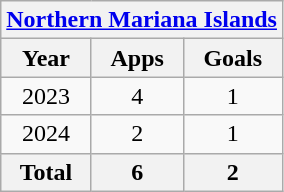<table class="wikitable" style="text-align:center">
<tr>
<th colspan=3><a href='#'>Northern Mariana Islands</a></th>
</tr>
<tr>
<th>Year</th>
<th>Apps</th>
<th>Goals</th>
</tr>
<tr>
<td>2023</td>
<td>4</td>
<td>1</td>
</tr>
<tr>
<td>2024</td>
<td>2</td>
<td>1</td>
</tr>
<tr>
<th>Total</th>
<th>6</th>
<th>2</th>
</tr>
</table>
